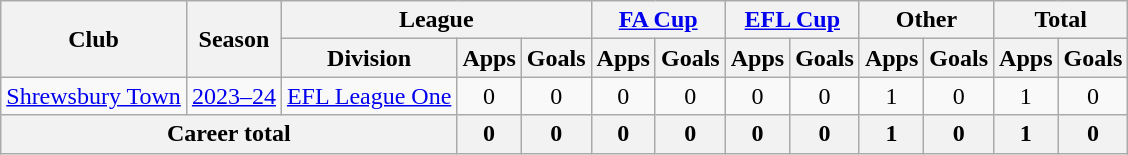<table class="wikitable" style="text-align:center;">
<tr>
<th rowspan="2">Club</th>
<th rowspan="2">Season</th>
<th colspan="3">League</th>
<th colspan="2"><a href='#'>FA Cup</a></th>
<th colspan="2"><a href='#'>EFL Cup</a></th>
<th colspan="2">Other</th>
<th colspan="2">Total</th>
</tr>
<tr>
<th>Division</th>
<th>Apps</th>
<th>Goals</th>
<th>Apps</th>
<th>Goals</th>
<th>Apps</th>
<th>Goals</th>
<th>Apps</th>
<th>Goals</th>
<th>Apps</th>
<th>Goals</th>
</tr>
<tr>
<td><a href='#'>Shrewsbury Town</a></td>
<td><a href='#'>2023–24</a></td>
<td><a href='#'>EFL League One</a></td>
<td>0</td>
<td>0</td>
<td>0</td>
<td>0</td>
<td>0</td>
<td>0</td>
<td>1</td>
<td>0</td>
<td>1</td>
<td>0</td>
</tr>
<tr>
<th colspan="3">Career total</th>
<th>0</th>
<th>0</th>
<th>0</th>
<th>0</th>
<th>0</th>
<th>0</th>
<th>1</th>
<th>0</th>
<th>1</th>
<th>0</th>
</tr>
</table>
